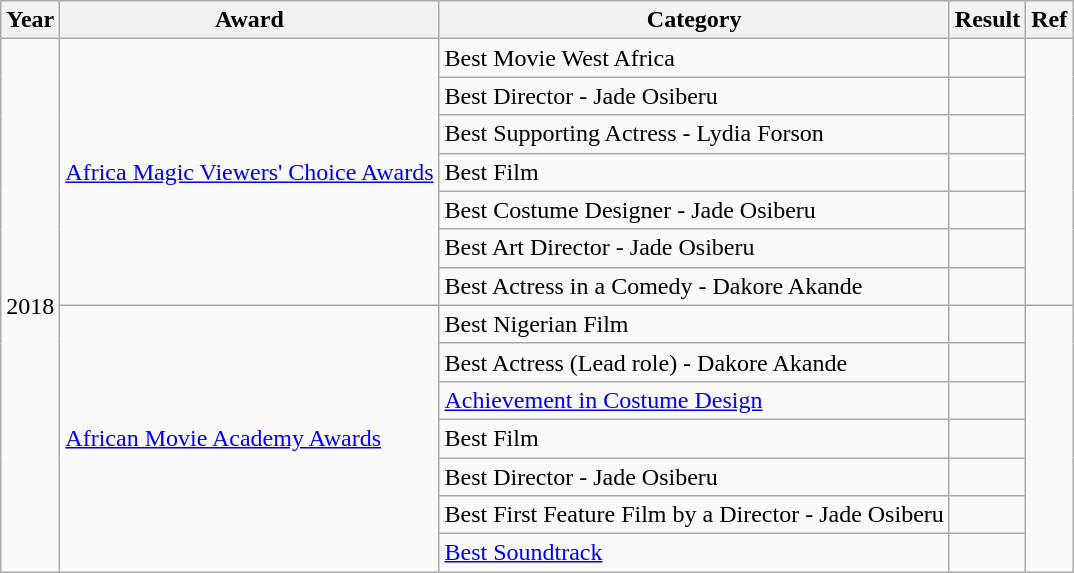<table class="wikitable">
<tr>
<th>Year</th>
<th>Award</th>
<th>Category</th>
<th>Result</th>
<th>Ref</th>
</tr>
<tr>
<td rowspan="14">2018</td>
<td rowspan="7"><a href='#'>Africa Magic Viewers' Choice Awards</a></td>
<td>Best Movie West Africa</td>
<td></td>
<td rowspan="7"></td>
</tr>
<tr>
<td>Best Director - Jade Osiberu</td>
<td></td>
</tr>
<tr>
<td>Best Supporting Actress - Lydia Forson</td>
<td></td>
</tr>
<tr>
<td>Best Film</td>
<td></td>
</tr>
<tr>
<td>Best Costume Designer - Jade Osiberu</td>
<td></td>
</tr>
<tr>
<td>Best Art Director - Jade Osiberu</td>
<td></td>
</tr>
<tr>
<td>Best Actress in a Comedy - Dakore Akande</td>
<td></td>
</tr>
<tr>
<td rowspan="7"><a href='#'>African Movie Academy Awards</a></td>
<td>Best Nigerian Film</td>
<td></td>
<td rowspan="7"></td>
</tr>
<tr>
<td>Best Actress (Lead role) - Dakore Akande</td>
<td></td>
</tr>
<tr>
<td><a href='#'>Achievement in Costume Design</a></td>
<td></td>
</tr>
<tr>
<td>Best Film</td>
<td></td>
</tr>
<tr>
<td>Best Director - Jade Osiberu</td>
<td></td>
</tr>
<tr>
<td>Best First Feature Film by a Director - Jade Osiberu</td>
<td></td>
</tr>
<tr>
<td><a href='#'>Best Soundtrack</a></td>
<td></td>
</tr>
</table>
